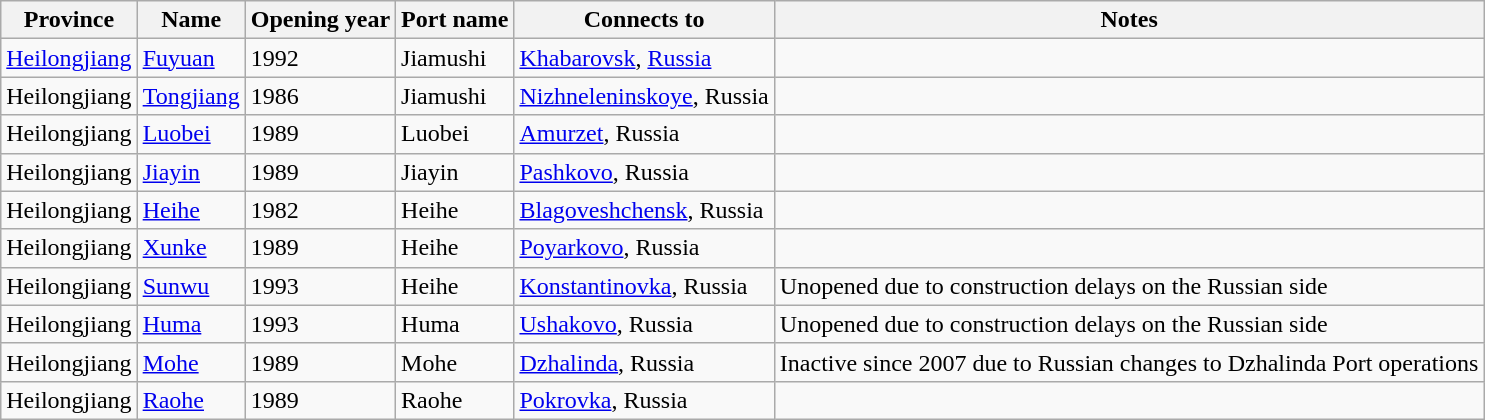<table class="wikitable sortable">
<tr>
<th>Province</th>
<th>Name</th>
<th>Opening year</th>
<th>Port name</th>
<th>Connects to</th>
<th>Notes</th>
</tr>
<tr>
<td><a href='#'>Heilongjiang</a></td>
<td><a href='#'>Fuyuan</a></td>
<td>1992</td>
<td>Jiamushi</td>
<td><a href='#'>Khabarovsk</a>, <a href='#'>Russia</a></td>
<td></td>
</tr>
<tr>
<td>Heilongjiang</td>
<td><a href='#'>Tongjiang</a></td>
<td>1986</td>
<td>Jiamushi</td>
<td><a href='#'>Nizhneleninskoye</a>, Russia</td>
<td></td>
</tr>
<tr>
<td>Heilongjiang</td>
<td><a href='#'>Luobei</a></td>
<td>1989</td>
<td>Luobei</td>
<td><a href='#'>Amurzet</a>, Russia</td>
<td></td>
</tr>
<tr>
<td>Heilongjiang</td>
<td><a href='#'>Jiayin</a></td>
<td>1989</td>
<td>Jiayin</td>
<td><a href='#'>Pashkovo</a>, Russia</td>
<td></td>
</tr>
<tr>
<td>Heilongjiang</td>
<td><a href='#'>Heihe</a></td>
<td>1982</td>
<td>Heihe</td>
<td><a href='#'>Blagoveshchensk</a>, Russia</td>
<td></td>
</tr>
<tr>
<td>Heilongjiang</td>
<td><a href='#'>Xunke</a></td>
<td>1989</td>
<td>Heihe</td>
<td><a href='#'>Poyarkovo</a>, Russia</td>
<td></td>
</tr>
<tr>
<td>Heilongjiang</td>
<td><a href='#'>Sunwu</a></td>
<td>1993</td>
<td>Heihe</td>
<td><a href='#'>Konstantinovka</a>, Russia</td>
<td>Unopened due to construction delays on the Russian side</td>
</tr>
<tr>
<td>Heilongjiang</td>
<td><a href='#'>Huma</a></td>
<td>1993</td>
<td>Huma</td>
<td><a href='#'>Ushakovo</a>, Russia</td>
<td>Unopened due to construction delays on the Russian side</td>
</tr>
<tr>
<td>Heilongjiang</td>
<td><a href='#'>Mohe</a></td>
<td>1989</td>
<td>Mohe</td>
<td><a href='#'>Dzhalinda</a>, Russia</td>
<td>Inactive since 2007 due to Russian changes to Dzhalinda Port operations</td>
</tr>
<tr>
<td>Heilongjiang</td>
<td><a href='#'>Raohe</a></td>
<td>1989</td>
<td>Raohe</td>
<td><a href='#'>Pokrovka</a>, Russia</td>
<td></td>
</tr>
</table>
